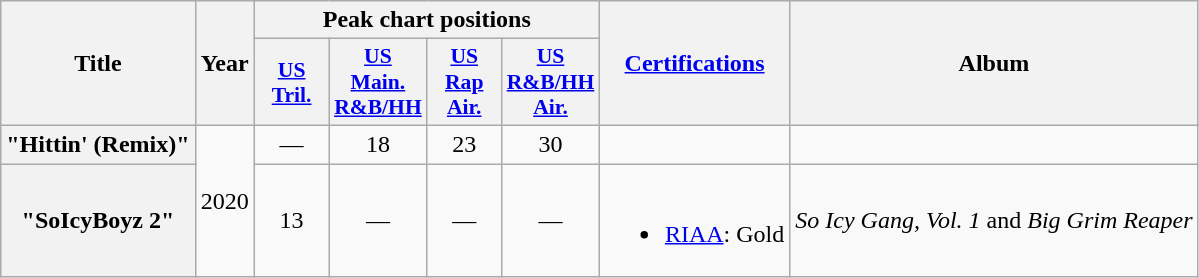<table class="wikitable plainrowheaders" style="text-align:center;">
<tr>
<th rowspan="2">Title</th>
<th rowspan="2">Year</th>
<th colspan="4">Peak chart positions</th>
<th rowspan="2"><a href='#'>Certifications</a></th>
<th rowspan="2">Album</th>
</tr>
<tr>
<th scope="col" style="width:3em;font-size:90%;"><a href='#'>US<br>Tril.</a><br></th>
<th scope="col" style="width:3em;font-size:90%;"><a href='#'>US<br>Main.<br>R&B/HH</a><br></th>
<th scope="col" style="width:3em;font-size:90%;"><a href='#'>US<br>Rap<br>Air.</a><br></th>
<th scope="col" style="width:3em;font-size:90%;"><a href='#'>US<br>R&B/HH<br>Air.</a><br></th>
</tr>
<tr>
<th scope="row">"Hittin' (Remix)"<br></th>
<td rowspan="2">2020</td>
<td>—</td>
<td>18</td>
<td>23</td>
<td>30</td>
<td></td>
<td></td>
</tr>
<tr>
<th scope="row">"SoIcyBoyz 2"<br></th>
<td>13</td>
<td>—</td>
<td>—</td>
<td>—</td>
<td><br><ul><li><a href='#'>RIAA</a>: Gold</li></ul></td>
<td><em>So Icy Gang, Vol. 1</em> and <em>Big Grim Reaper</em></td>
</tr>
</table>
